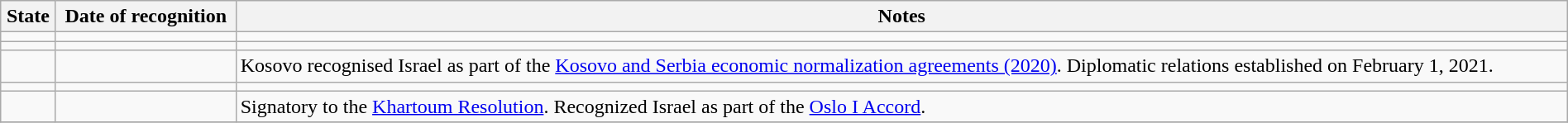<table class="wikitable sortable" style="width:100%; margin:auto;">
<tr>
<th>State</th>
<th>Date of recognition</th>
<th>Notes</th>
</tr>
<tr>
<td></td>
<td align=center></td>
<td></td>
</tr>
<tr>
<td></td>
<td align=center></td>
<td></td>
</tr>
<tr>
<td></td>
<td align=center></td>
<td>Kosovo recognised Israel as part of the <a href='#'>Kosovo and Serbia economic normalization agreements (2020)</a>. Diplomatic relations established on February 1, 2021.</td>
</tr>
<tr>
<td></td>
<td align=center></td>
<td></td>
</tr>
<tr>
<td></td>
<td align=center></td>
<td>Signatory to the <a href='#'>Khartoum Resolution</a>. Recognized Israel as part of the <a href='#'>Oslo I Accord</a>.</td>
</tr>
<tr>
</tr>
</table>
